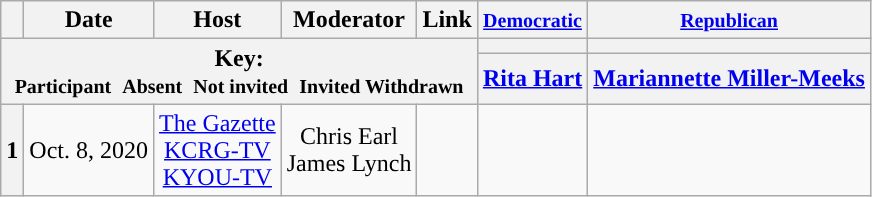<table class="wikitable" style="text-align:center;">
<tr>
<th scope="col"></th>
<th scope="col">Date</th>
<th scope="col">Host</th>
<th scope="col">Moderator</th>
<th scope="col">Link</th>
<th scope="col"><small><a href='#'>Democratic</a></small></th>
<th scope="col"><small><a href='#'>Republican</a></small></th>
</tr>
<tr>
<th colspan="5" rowspan="2">Key:<br> <small>Participant </small>  <small>Absent </small>  <small>Not invited </small>  <small>Invited  Withdrawn</small></th>
<th scope="col" style="background:"></th>
<th scope="col" style="background:"></th>
</tr>
<tr>
<th scope="col"><a href='#'>Rita Hart</a></th>
<th scope="col"><a href='#'>Mariannette Miller-Meeks</a></th>
</tr>
<tr>
<th>1</th>
<td style="white-space:nowrap;">Oct. 8, 2020</td>
<td style="white-space:nowrap;"><a href='#'>The Gazette</a><br><a href='#'>KCRG-TV</a><br><a href='#'>KYOU-TV</a></td>
<td style="white-space:nowrap;">Chris Earl<br>James Lynch</td>
<td style="white-space:nowrap;"></td>
<td></td>
<td></td>
</tr>
</table>
